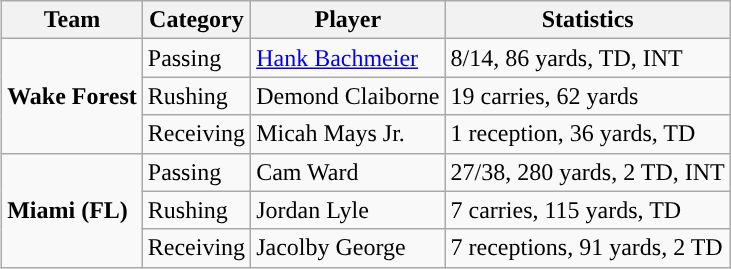<table class="wikitable" style="float: right;">
<tr>
<th>Team</th>
<th>Category</th>
<th>Player</th>
<th>Statistics</th>
</tr>
<tr>
<td rowspan=3><strong>Wake Forest</strong></td>
<td>Passing</td>
<td><a href='#'>Hank Bachmeier</a></td>
<td>8/14, 86 yards, TD, INT</td>
</tr>
<tr>
<td>Rushing</td>
<td>Demond Claiborne</td>
<td>19 carries, 62 yards</td>
</tr>
<tr>
<td>Receiving</td>
<td>Micah Mays Jr.</td>
<td>1 reception, 36 yards, TD</td>
</tr>
<tr>
<td rowspan=3><strong>Miami (FL)</strong></td>
<td>Passing</td>
<td>Cam Ward</td>
<td>27/38, 280 yards, 2 TD, INT</td>
</tr>
<tr>
<td>Rushing</td>
<td>Jordan Lyle</td>
<td>7 carries, 115 yards, TD</td>
</tr>
<tr>
<td>Receiving</td>
<td>Jacolby George</td>
<td>7 receptions, 91 yards, 2 TD</td>
</tr>
</table>
